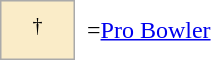<table border=0 cellspacing="0" cellpadding="8">
<tr>
<td style="background-color:#faecc8; border:1px solid #aaaaaa; width:2em;" align=center><sup>†</sup></td>
<td>=<a href='#'>Pro Bowler</a></td>
</tr>
</table>
